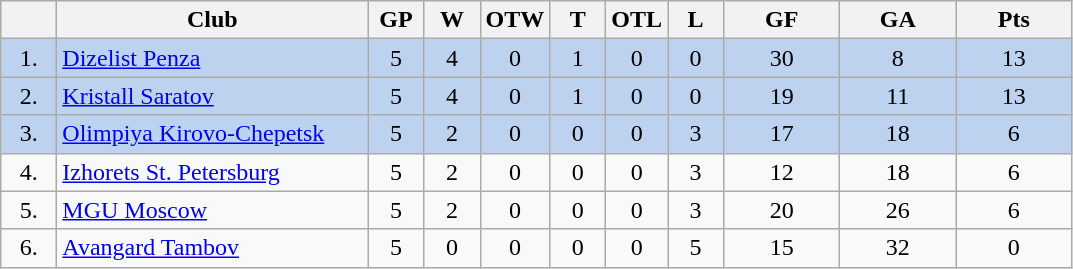<table class="wikitable">
<tr>
<th width="30"></th>
<th width="200">Club</th>
<th width="30">GP</th>
<th width="30">W</th>
<th width="30">OTW</th>
<th width="30">T</th>
<th width="30">OTL</th>
<th width="30">L</th>
<th width="70">GF</th>
<th width="70">GA</th>
<th width="70">Pts</th>
</tr>
<tr bgcolor="#BCD2EE" align="center">
<td>1.</td>
<td align="left"><a href='#'>Dizelist Penza</a></td>
<td>5</td>
<td>4</td>
<td>0</td>
<td>1</td>
<td>0</td>
<td>0</td>
<td>30</td>
<td>8</td>
<td>13</td>
</tr>
<tr bgcolor="#BCD2EE" align="center">
<td>2.</td>
<td align="left"><a href='#'>Kristall Saratov</a></td>
<td>5</td>
<td>4</td>
<td>0</td>
<td>1</td>
<td>0</td>
<td>0</td>
<td>19</td>
<td>11</td>
<td>13</td>
</tr>
<tr bgcolor="#BCD2EE" align="center">
<td>3.</td>
<td align="left"><a href='#'>Olimpiya Kirovo-Chepetsk</a></td>
<td>5</td>
<td>2</td>
<td>0</td>
<td>0</td>
<td>0</td>
<td>3</td>
<td>17</td>
<td>18</td>
<td>6</td>
</tr>
<tr align="center">
<td>4.</td>
<td align="left"><a href='#'>Izhorets St. Petersburg</a></td>
<td>5</td>
<td>2</td>
<td>0</td>
<td>0</td>
<td>0</td>
<td>3</td>
<td>12</td>
<td>18</td>
<td>6</td>
</tr>
<tr align="center">
<td>5.</td>
<td align="left"><a href='#'>MGU Moscow</a></td>
<td>5</td>
<td>2</td>
<td>0</td>
<td>0</td>
<td>0</td>
<td>3</td>
<td>20</td>
<td>26</td>
<td>6</td>
</tr>
<tr align="center">
<td>6.</td>
<td align="left"><a href='#'>Avangard Tambov</a></td>
<td>5</td>
<td>0</td>
<td>0</td>
<td>0</td>
<td>0</td>
<td>5</td>
<td>15</td>
<td>32</td>
<td>0</td>
</tr>
</table>
